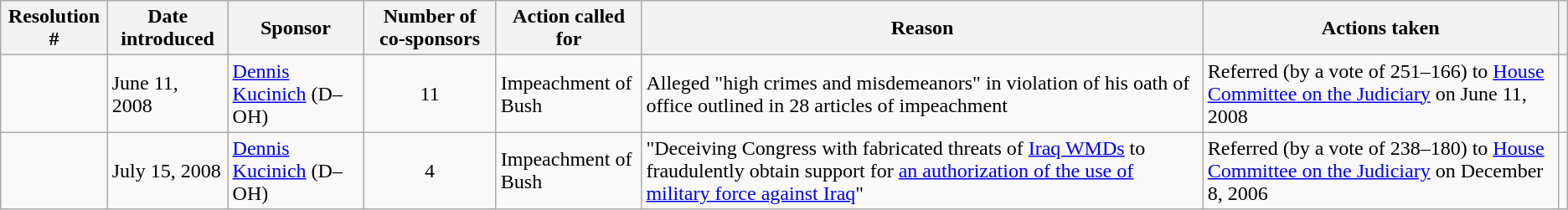<table class=wikitable>
<tr>
<th>Resolution #</th>
<th>Date introduced</th>
<th>Sponsor</th>
<th>Number of co-sponsors</th>
<th>Action called for</th>
<th>Reason</th>
<th>Actions taken</th>
<th></th>
</tr>
<tr>
<td></td>
<td>June 11, 2008</td>
<td><a href='#'>Dennis Kucinich</a> (D–OH)</td>
<td style="text-align: center">11</td>
<td>Impeachment of Bush</td>
<td>Alleged "high crimes and misdemeanors"  in violation of his oath of office outlined in 28 articles of impeachment</td>
<td>Referred (by a vote of 251–166) to <a href='#'>House Committee on the Judiciary</a> on June 11, 2008</td>
<td></td>
</tr>
<tr>
<td></td>
<td>July 15, 2008</td>
<td><a href='#'>Dennis Kucinich</a> (D–OH)</td>
<td style="text-align: center">4</td>
<td>Impeachment of Bush</td>
<td>"Deceiving Congress with fabricated threats of <a href='#'>Iraq WMDs</a> to fraudulently obtain support for <a href='#'>an authorization of the use of military force against Iraq</a>"</td>
<td>Referred (by a vote of 238–180) to <a href='#'>House Committee on the Judiciary</a> on December 8, 2006</td>
<td></td>
</tr>
</table>
